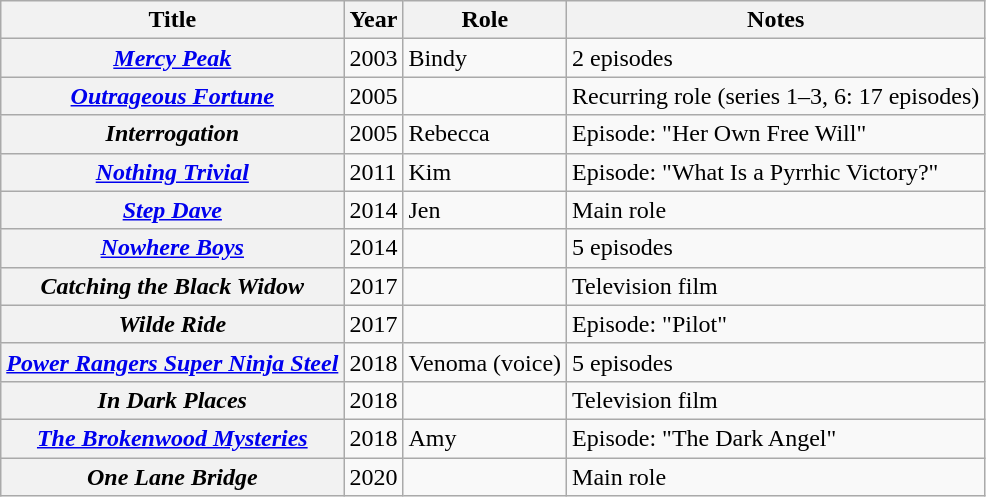<table class="wikitable plainrowheaders sortable">
<tr>
<th scope="col">Title</th>
<th scope="col">Year</th>
<th scope="col">Role</th>
<th scope="col" class="unsortable">Notes</th>
</tr>
<tr>
<th scope="row"><em><a href='#'>Mercy Peak</a></em></th>
<td>2003</td>
<td>Bindy</td>
<td>2 episodes</td>
</tr>
<tr>
<th scope="row"><em><a href='#'>Outrageous Fortune</a></em></th>
<td>2005</td>
<td></td>
<td>Recurring role (series 1–3, 6: 17 episodes)</td>
</tr>
<tr>
<th scope="row"><em>Interrogation</em></th>
<td>2005</td>
<td>Rebecca</td>
<td>Episode: "Her Own Free Will"</td>
</tr>
<tr>
<th scope="row"><em><a href='#'>Nothing Trivial</a></em></th>
<td>2011</td>
<td>Kim</td>
<td>Episode: "What Is a Pyrrhic Victory?"</td>
</tr>
<tr>
<th scope="row"><em><a href='#'>Step Dave</a></em></th>
<td>2014</td>
<td>Jen</td>
<td>Main role</td>
</tr>
<tr>
<th scope="row"><em><a href='#'>Nowhere Boys</a></em></th>
<td>2014</td>
<td></td>
<td>5 episodes</td>
</tr>
<tr>
<th scope="row"><em>Catching the Black Widow</em></th>
<td>2017</td>
<td></td>
<td>Television film</td>
</tr>
<tr>
<th scope="row"><em>Wilde Ride</em></th>
<td>2017</td>
<td></td>
<td>Episode: "Pilot"</td>
</tr>
<tr>
<th scope="row"><em><a href='#'>Power Rangers Super Ninja Steel</a></em></th>
<td>2018</td>
<td>Venoma (voice)</td>
<td>5 episodes</td>
</tr>
<tr>
<th scope="row"><em>In Dark Places</em></th>
<td>2018</td>
<td></td>
<td>Television film</td>
</tr>
<tr>
<th scope="row"><em><a href='#'>The Brokenwood Mysteries</a></em></th>
<td>2018</td>
<td>Amy</td>
<td>Episode: "The Dark Angel"</td>
</tr>
<tr>
<th scope="row"><em>One Lane Bridge</em></th>
<td>2020</td>
<td></td>
<td>Main role</td>
</tr>
</table>
